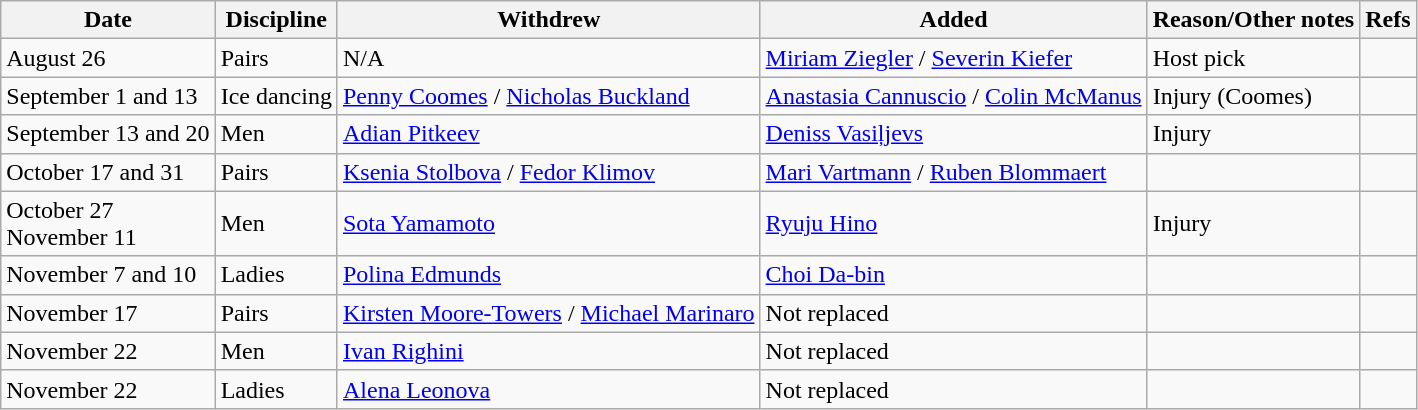<table class="wikitable sortable">
<tr>
<th>Date</th>
<th>Discipline</th>
<th>Withdrew</th>
<th>Added</th>
<th>Reason/Other notes</th>
<th>Refs</th>
</tr>
<tr>
<td>August 26</td>
<td>Pairs</td>
<td>N/A</td>
<td> <a href='#'>Miriam Ziegler</a> / <a href='#'>Severin Kiefer</a></td>
<td>Host pick</td>
<td></td>
</tr>
<tr>
<td>September 1 and 13</td>
<td>Ice dancing</td>
<td> <a href='#'>Penny Coomes</a> / <a href='#'>Nicholas Buckland</a></td>
<td> <a href='#'>Anastasia Cannuscio</a> / <a href='#'>Colin McManus</a></td>
<td>Injury (Coomes)</td>
<td></td>
</tr>
<tr>
<td>September 13 and 20</td>
<td>Men</td>
<td> <a href='#'>Adian Pitkeev</a></td>
<td> <a href='#'>Deniss Vasiļjevs</a></td>
<td>Injury</td>
<td></td>
</tr>
<tr>
<td>October 17 and 31</td>
<td>Pairs</td>
<td> <a href='#'>Ksenia Stolbova</a> / <a href='#'>Fedor Klimov</a></td>
<td> <a href='#'>Mari Vartmann</a> / <a href='#'>Ruben Blommaert</a></td>
<td></td>
<td></td>
</tr>
<tr>
<td>October 27 <br> November 11</td>
<td>Men</td>
<td> <a href='#'>Sota Yamamoto</a></td>
<td> <a href='#'>Ryuju Hino</a></td>
<td>Injury</td>
<td></td>
</tr>
<tr>
<td>November 7 and 10</td>
<td>Ladies</td>
<td> <a href='#'>Polina Edmunds</a></td>
<td> <a href='#'>Choi Da-bin</a></td>
<td></td>
<td></td>
</tr>
<tr>
<td>November 17</td>
<td>Pairs</td>
<td> <a href='#'>Kirsten Moore-Towers</a> / <a href='#'>Michael Marinaro</a></td>
<td>Not replaced</td>
<td></td>
<td></td>
</tr>
<tr>
<td>November 22</td>
<td>Men</td>
<td> <a href='#'>Ivan Righini</a></td>
<td>Not replaced</td>
<td></td>
<td></td>
</tr>
<tr>
<td>November 22</td>
<td>Ladies</td>
<td> <a href='#'>Alena Leonova</a></td>
<td>Not replaced</td>
<td></td>
<td></td>
</tr>
</table>
